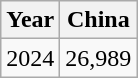<table class="wikitable">
<tr>
<th>Year</th>
<th>China</th>
</tr>
<tr>
<td>2024</td>
<td>26,989</td>
</tr>
</table>
